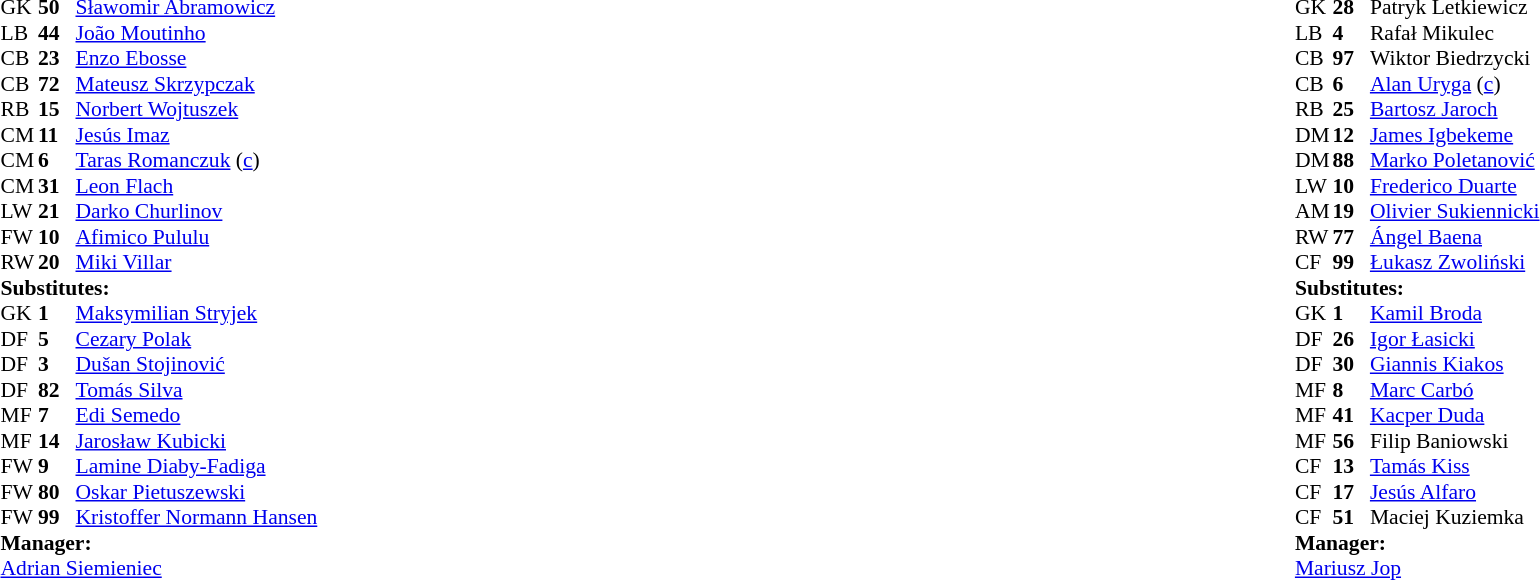<table style="width:100%">
<tr>
<td style="vertical-align:top; width:50%"><br><table style="font-size: 90%" cellspacing="0" cellpadding="0">
<tr>
<th width=25></th>
<th width=25></th>
</tr>
<tr>
<td>GK</td>
<td><strong>50</strong></td>
<td> <a href='#'>Sławomir Abramowicz</a></td>
</tr>
<tr>
<td>LB</td>
<td><strong>44</strong></td>
<td> <a href='#'>João Moutinho</a></td>
</tr>
<tr>
<td>CB</td>
<td><strong>23</strong></td>
<td> <a href='#'>Enzo Ebosse</a></td>
<td></td>
</tr>
<tr>
<td>CB</td>
<td><strong>72</strong></td>
<td> <a href='#'>Mateusz Skrzypczak</a></td>
</tr>
<tr>
<td>RB</td>
<td><strong>15 </strong></td>
<td> <a href='#'>Norbert Wojtuszek</a></td>
</tr>
<tr>
<td>CM</td>
<td><strong>11 </strong></td>
<td> <a href='#'>Jesús Imaz</a></td>
<td></td>
</tr>
<tr>
<td>CM</td>
<td><strong>6</strong></td>
<td> <a href='#'>Taras Romanczuk</a> (<a href='#'>c</a>)</td>
</tr>
<tr>
<td>CM</td>
<td><strong>31</strong></td>
<td> <a href='#'>Leon Flach</a></td>
<td></td>
<td></td>
</tr>
<tr>
<td>LW</td>
<td><strong>21</strong></td>
<td> <a href='#'>Darko Churlinov</a></td>
<td></td>
<td></td>
</tr>
<tr>
<td>FW</td>
<td><strong>10</strong></td>
<td> <a href='#'>Afimico Pululu</a></td>
<td></td>
<td></td>
</tr>
<tr>
<td>RW</td>
<td><strong>20</strong></td>
<td> <a href='#'>Miki Villar</a></td>
<td></td>
<td></td>
</tr>
<tr>
<td colspan=3><strong>Substitutes:</strong></td>
</tr>
<tr>
<td>GK</td>
<td><strong>1</strong></td>
<td> <a href='#'>Maksymilian Stryjek</a></td>
</tr>
<tr>
<td>DF</td>
<td><strong>5</strong></td>
<td> <a href='#'>Cezary Polak</a></td>
</tr>
<tr>
<td>DF</td>
<td><strong>3</strong></td>
<td> <a href='#'>Dušan Stojinović</a></td>
</tr>
<tr>
<td>DF</td>
<td><strong>82</strong></td>
<td> <a href='#'>Tomás Silva</a></td>
</tr>
<tr>
<td>MF</td>
<td><strong>7</strong></td>
<td> <a href='#'>Edi Semedo</a></td>
</tr>
<tr>
<td>MF</td>
<td><strong>14</strong></td>
<td> <a href='#'>Jarosław Kubicki</a></td>
<td></td>
<td></td>
</tr>
<tr>
<td>FW</td>
<td><strong>9</strong></td>
<td> <a href='#'>Lamine Diaby-Fadiga</a></td>
<td></td>
<td></td>
</tr>
<tr>
<td>FW</td>
<td><strong>80</strong></td>
<td> <a href='#'>Oskar Pietuszewski</a></td>
<td></td>
<td></td>
</tr>
<tr>
<td>FW</td>
<td><strong>99</strong></td>
<td> <a href='#'>Kristoffer Normann Hansen</a></td>
<td></td>
<td></td>
</tr>
<tr>
<td colspan=3><strong>Manager:</strong></td>
</tr>
<tr>
<td colspan=4> <a href='#'>Adrian Siemieniec</a></td>
</tr>
</table>
</td>
<td style="vertical-align:top; width:50%"><br><table cellspacing="0" cellpadding="0" style="font-size:90%; margin:auto;">
<tr>
<th width=25></th>
<th width=25></th>
</tr>
<tr>
<td>GK</td>
<td><strong>28</strong></td>
<td> Patryk Letkiewicz</td>
</tr>
<tr>
<td>LB</td>
<td><strong>4</strong></td>
<td> Rafał Mikulec</td>
</tr>
<tr>
<td>CB</td>
<td><strong>97</strong></td>
<td> Wiktor Biedrzycki</td>
</tr>
<tr>
<td>CB</td>
<td><strong>6</strong></td>
<td> <a href='#'>Alan Uryga</a> (<a href='#'>c</a>)</td>
</tr>
<tr>
<td>RB</td>
<td><strong>25</strong></td>
<td> <a href='#'>Bartosz Jaroch</a></td>
</tr>
<tr>
<td>DM</td>
<td><strong>12</strong></td>
<td> <a href='#'>James Igbekeme</a></td>
<td></td>
</tr>
<tr>
<td>DM</td>
<td><strong>88</strong></td>
<td> <a href='#'>Marko Poletanović</a></td>
<td></td>
</tr>
<tr>
<td>LW</td>
<td><strong>10</strong></td>
<td> <a href='#'>Frederico Duarte</a></td>
<td></td>
<td></td>
</tr>
<tr>
<td>AM</td>
<td><strong>19</strong></td>
<td> <a href='#'>Olivier Sukiennicki</a></td>
<td></td>
</tr>
<tr>
<td>RW</td>
<td><strong>77</strong></td>
<td> <a href='#'>Ángel Baena</a></td>
<td></td>
</tr>
<tr>
<td>CF</td>
<td><strong>99</strong></td>
<td> <a href='#'>Łukasz Zwoliński</a></td>
</tr>
<tr>
<td colspan=3><strong>Substitutes:</strong></td>
</tr>
<tr>
<td>GK</td>
<td><strong>1</strong></td>
<td> <a href='#'>Kamil Broda</a></td>
</tr>
<tr>
<td>DF</td>
<td><strong>26</strong></td>
<td> <a href='#'>Igor Łasicki</a></td>
</tr>
<tr>
<td>DF</td>
<td><strong>30</strong></td>
<td> <a href='#'>Giannis Kiakos</a></td>
</tr>
<tr>
<td>MF</td>
<td><strong>8</strong></td>
<td> <a href='#'>Marc Carbó</a></td>
<td></td>
</tr>
<tr>
<td>MF</td>
<td><strong>41</strong></td>
<td> <a href='#'>Kacper Duda</a></td>
<td></td>
</tr>
<tr>
<td>MF</td>
<td><strong>56</strong></td>
<td> Filip Baniowski</td>
</tr>
<tr>
<td>CF</td>
<td><strong>13</strong></td>
<td> <a href='#'>Tamás Kiss</a></td>
<td></td>
</tr>
<tr>
<td>CF</td>
<td><strong>17</strong></td>
<td> <a href='#'>Jesús Alfaro</a></td>
<td></td>
</tr>
<tr>
<td>CF</td>
<td><strong>51</strong></td>
<td> Maciej Kuziemka</td>
<td></td>
</tr>
<tr>
<td colspan=3><strong>Manager:</strong></td>
</tr>
<tr>
<td colspan=4> <a href='#'>Mariusz Jop</a></td>
</tr>
</table>
</td>
</tr>
</table>
